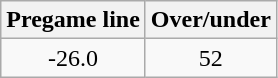<table class="wikitable" style="margin-left: auto; margin-right: auto; border: none; display: inline-table;">
<tr align="center">
<th style=>Pregame line</th>
<th style=>Over/under</th>
</tr>
<tr align="center">
<td>-26.0</td>
<td>52</td>
</tr>
</table>
